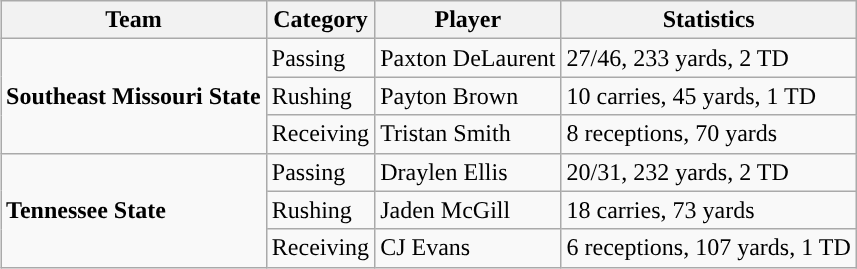<table class="wikitable" style="float: right;">
<tr>
<th>Team</th>
<th>Category</th>
<th>Player</th>
<th>Statistics</th>
</tr>
<tr>
<td rowspan=3><strong>Southeast Missouri State</strong></td>
<td>Passing</td>
<td>Paxton DeLaurent</td>
<td>27/46, 233 yards, 2 TD</td>
</tr>
<tr>
<td>Rushing</td>
<td>Payton Brown</td>
<td>10 carries, 45 yards, 1 TD</td>
</tr>
<tr>
<td>Receiving</td>
<td>Tristan Smith</td>
<td>8 receptions, 70 yards</td>
</tr>
<tr>
<td rowspan=3><strong>Tennessee State</strong></td>
<td>Passing</td>
<td>Draylen Ellis</td>
<td>20/31, 232 yards, 2 TD</td>
</tr>
<tr>
<td>Rushing</td>
<td>Jaden McGill</td>
<td>18 carries, 73 yards</td>
</tr>
<tr>
<td>Receiving</td>
<td>CJ Evans</td>
<td>6 receptions, 107 yards, 1 TD</td>
</tr>
</table>
